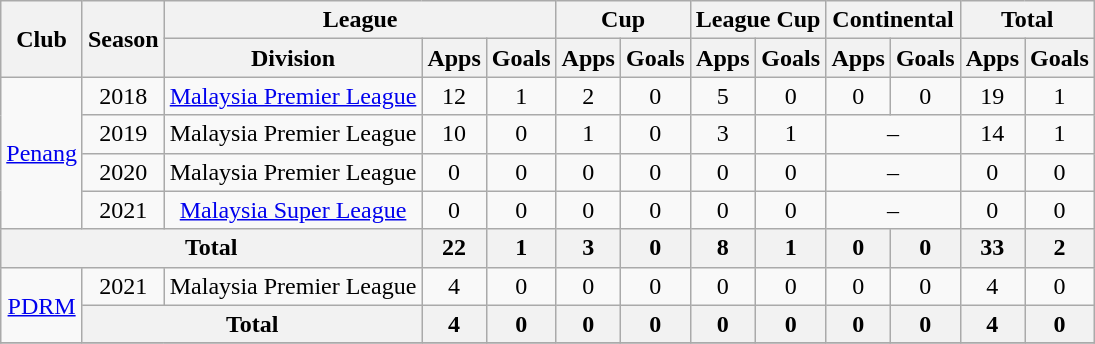<table class=wikitable style="text-align: center">
<tr>
<th rowspan=2>Club</th>
<th rowspan=2>Season</th>
<th colspan=3>League</th>
<th colspan=2>Cup</th>
<th colspan=2>League Cup</th>
<th colspan=2>Continental</th>
<th colspan=2>Total</th>
</tr>
<tr>
<th>Division</th>
<th>Apps</th>
<th>Goals</th>
<th>Apps</th>
<th>Goals</th>
<th>Apps</th>
<th>Goals</th>
<th>Apps</th>
<th>Goals</th>
<th>Apps</th>
<th>Goals</th>
</tr>
<tr>
<td rowspan="4"><a href='#'>Penang</a></td>
<td>2018</td>
<td><a href='#'>Malaysia Premier League</a></td>
<td>12</td>
<td>1</td>
<td>2</td>
<td>0</td>
<td>5</td>
<td>0</td>
<td>0</td>
<td>0</td>
<td>19</td>
<td>1</td>
</tr>
<tr>
<td>2019</td>
<td>Malaysia Premier League</td>
<td>10</td>
<td>0</td>
<td>1</td>
<td>0</td>
<td>3</td>
<td>1</td>
<td colspan="2">–</td>
<td>14</td>
<td>1</td>
</tr>
<tr>
<td>2020</td>
<td>Malaysia Premier League</td>
<td>0</td>
<td>0</td>
<td>0</td>
<td>0</td>
<td>0</td>
<td>0</td>
<td colspan="2">–</td>
<td>0</td>
<td>0</td>
</tr>
<tr>
<td>2021</td>
<td><a href='#'>Malaysia Super League</a></td>
<td>0</td>
<td>0</td>
<td>0</td>
<td>0</td>
<td>0</td>
<td>0</td>
<td colspan="2">–</td>
<td>0</td>
<td>0</td>
</tr>
<tr>
<th colspan=3>Total</th>
<th>22</th>
<th>1</th>
<th>3</th>
<th>0</th>
<th>8</th>
<th>1</th>
<th>0</th>
<th>0</th>
<th>33</th>
<th>2</th>
</tr>
<tr>
<td rowspan="2"><a href='#'>PDRM</a></td>
<td>2021</td>
<td>Malaysia Premier League</td>
<td>4</td>
<td>0</td>
<td>0</td>
<td>0</td>
<td>0</td>
<td>0</td>
<td>0</td>
<td>0</td>
<td>4</td>
<td>0</td>
</tr>
<tr>
<th colspan=2>Total</th>
<th>4</th>
<th>0</th>
<th>0</th>
<th>0</th>
<th>0</th>
<th>0</th>
<th>0</th>
<th>0</th>
<th>4</th>
<th>0</th>
</tr>
<tr>
</tr>
</table>
